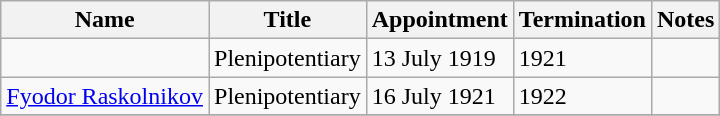<table class="wikitable">
<tr valign="middle">
<th>Name</th>
<th>Title</th>
<th>Appointment</th>
<th>Termination</th>
<th>Notes</th>
</tr>
<tr>
<td></td>
<td>Plenipotentiary</td>
<td>13 July 1919</td>
<td>1921</td>
<td></td>
</tr>
<tr>
<td><a href='#'>Fyodor Raskolnikov</a></td>
<td>Plenipotentiary</td>
<td>16 July 1921</td>
<td>1922</td>
<td></td>
</tr>
<tr>
</tr>
</table>
